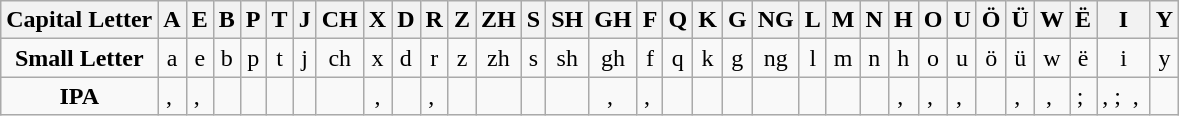<table class="wikitable" style="text-align: center;">
<tr>
<th>Capital Letter</th>
<th>A</th>
<th>E</th>
<th>B</th>
<th>P</th>
<th>T</th>
<th>J</th>
<th>CH</th>
<th>X</th>
<th>D</th>
<th>R</th>
<th>Z</th>
<th>ZH</th>
<th>S</th>
<th>SH</th>
<th>GH</th>
<th>F</th>
<th>Q</th>
<th>K</th>
<th>G</th>
<th>NG</th>
<th>L</th>
<th>M</th>
<th>N</th>
<th>H</th>
<th>O</th>
<th>U</th>
<th>Ö</th>
<th>Ü</th>
<th>W</th>
<th>Ë</th>
<th>I</th>
<th>Y</th>
</tr>
<tr>
<td><strong>Small Letter</strong></td>
<td>a</td>
<td>e</td>
<td>b</td>
<td>p</td>
<td>t</td>
<td>j</td>
<td>ch</td>
<td>x</td>
<td>d</td>
<td>r</td>
<td>z</td>
<td>zh</td>
<td>s</td>
<td>sh</td>
<td>gh</td>
<td>f</td>
<td>q</td>
<td>k</td>
<td>g</td>
<td>ng</td>
<td>l</td>
<td>m</td>
<td>n</td>
<td>h</td>
<td>o</td>
<td>u</td>
<td>ö</td>
<td>ü</td>
<td>w</td>
<td>ë</td>
<td>i</td>
<td>y</td>
</tr>
<tr>
<td><strong>IPA</strong></td>
<td>, </td>
<td>, </td>
<td></td>
<td></td>
<td></td>
<td></td>
<td></td>
<td>, </td>
<td></td>
<td>, </td>
<td></td>
<td></td>
<td></td>
<td></td>
<td>, </td>
<td>, </td>
<td></td>
<td></td>
<td></td>
<td></td>
<td></td>
<td></td>
<td></td>
<td>, </td>
<td>, </td>
<td>, </td>
<td></td>
<td>, </td>
<td>, </td>
<td>;  </td>
<td>, ;  , </td>
<td></td>
</tr>
</table>
